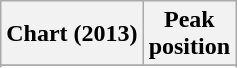<table class="wikitable sortable plainrowheaders">
<tr>
<th scope="col">Chart (2013)</th>
<th scope="col">Peak<br>position</th>
</tr>
<tr>
</tr>
<tr>
</tr>
</table>
